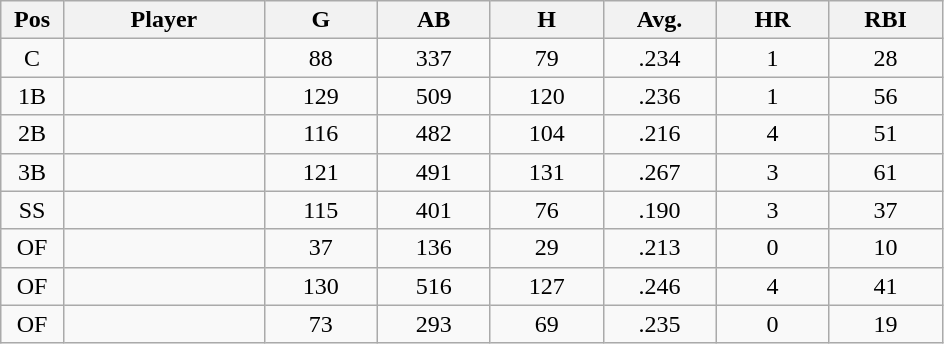<table class="wikitable sortable">
<tr>
<th bgcolor="#DDDDFF" width="5%">Pos</th>
<th bgcolor="#DDDDFF" width="16%">Player</th>
<th bgcolor="#DDDDFF" width="9%">G</th>
<th bgcolor="#DDDDFF" width="9%">AB</th>
<th bgcolor="#DDDDFF" width="9%">H</th>
<th bgcolor="#DDDDFF" width="9%">Avg.</th>
<th bgcolor="#DDDDFF" width="9%">HR</th>
<th bgcolor="#DDDDFF" width="9%">RBI</th>
</tr>
<tr align="center">
<td>C</td>
<td></td>
<td>88</td>
<td>337</td>
<td>79</td>
<td>.234</td>
<td>1</td>
<td>28</td>
</tr>
<tr align="center">
<td>1B</td>
<td></td>
<td>129</td>
<td>509</td>
<td>120</td>
<td>.236</td>
<td>1</td>
<td>56</td>
</tr>
<tr align="center">
<td>2B</td>
<td></td>
<td>116</td>
<td>482</td>
<td>104</td>
<td>.216</td>
<td>4</td>
<td>51</td>
</tr>
<tr align="center">
<td>3B</td>
<td></td>
<td>121</td>
<td>491</td>
<td>131</td>
<td>.267</td>
<td>3</td>
<td>61</td>
</tr>
<tr align="center">
<td>SS</td>
<td></td>
<td>115</td>
<td>401</td>
<td>76</td>
<td>.190</td>
<td>3</td>
<td>37</td>
</tr>
<tr align="center">
<td>OF</td>
<td></td>
<td>37</td>
<td>136</td>
<td>29</td>
<td>.213</td>
<td>0</td>
<td>10</td>
</tr>
<tr align="center">
<td>OF</td>
<td></td>
<td>130</td>
<td>516</td>
<td>127</td>
<td>.246</td>
<td>4</td>
<td>41</td>
</tr>
<tr align="center">
<td>OF</td>
<td></td>
<td>73</td>
<td>293</td>
<td>69</td>
<td>.235</td>
<td>0</td>
<td>19</td>
</tr>
</table>
